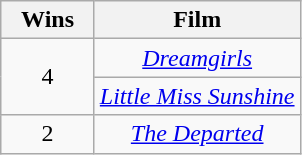<table class="wikitable" rowspan="2" style="text-align:center;" background: #f6e39c;>
<tr>
<th scope="col" style="width:55px;">Wins</th>
<th scope="col" style="text-align:center;">Film</th>
</tr>
<tr>
<td rowspan="2">4</td>
<td><em><a href='#'>Dreamgirls</a></em></td>
</tr>
<tr>
<td><em><a href='#'>Little Miss Sunshine</a></em></td>
</tr>
<tr>
<td>2</td>
<td><em><a href='#'>The Departed</a></em></td>
</tr>
</table>
